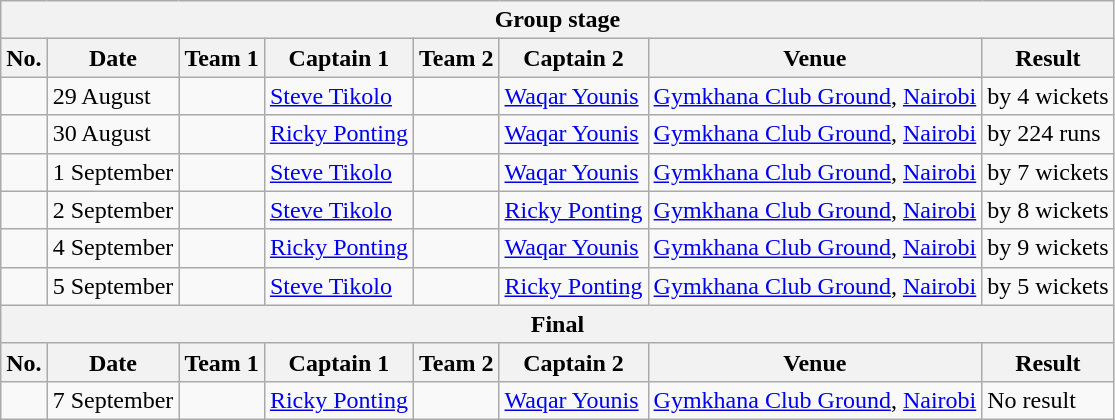<table class="wikitable">
<tr>
<th colspan="9">Group stage</th>
</tr>
<tr>
<th>No.</th>
<th>Date</th>
<th>Team 1</th>
<th>Captain 1</th>
<th>Team 2</th>
<th>Captain 2</th>
<th>Venue</th>
<th>Result</th>
</tr>
<tr>
<td></td>
<td>29 August</td>
<td></td>
<td><a href='#'>Steve Tikolo</a></td>
<td></td>
<td><a href='#'>Waqar Younis</a></td>
<td><a href='#'>Gymkhana Club Ground</a>, <a href='#'>Nairobi</a></td>
<td> by 4 wickets</td>
</tr>
<tr>
<td></td>
<td>30 August</td>
<td></td>
<td><a href='#'>Ricky Ponting</a></td>
<td></td>
<td><a href='#'>Waqar Younis</a></td>
<td><a href='#'>Gymkhana Club Ground</a>, <a href='#'>Nairobi</a></td>
<td> by 224 runs</td>
</tr>
<tr>
<td></td>
<td>1 September</td>
<td></td>
<td><a href='#'>Steve Tikolo</a></td>
<td></td>
<td><a href='#'>Waqar Younis</a></td>
<td><a href='#'>Gymkhana Club Ground</a>, <a href='#'>Nairobi</a></td>
<td> by 7 wickets</td>
</tr>
<tr>
<td></td>
<td>2 September</td>
<td></td>
<td><a href='#'>Steve Tikolo</a></td>
<td></td>
<td><a href='#'>Ricky Ponting</a></td>
<td><a href='#'>Gymkhana Club Ground</a>, <a href='#'>Nairobi</a></td>
<td> by 8 wickets</td>
</tr>
<tr>
<td></td>
<td>4 September</td>
<td></td>
<td><a href='#'>Ricky Ponting</a></td>
<td></td>
<td><a href='#'>Waqar Younis</a></td>
<td><a href='#'>Gymkhana Club Ground</a>, <a href='#'>Nairobi</a></td>
<td> by 9 wickets</td>
</tr>
<tr>
<td></td>
<td>5 September</td>
<td></td>
<td><a href='#'>Steve Tikolo</a></td>
<td></td>
<td><a href='#'>Ricky Ponting</a></td>
<td><a href='#'>Gymkhana Club Ground</a>, <a href='#'>Nairobi</a></td>
<td> by 5 wickets</td>
</tr>
<tr>
<th colspan="9">Final</th>
</tr>
<tr>
<th>No.</th>
<th>Date</th>
<th>Team 1</th>
<th>Captain 1</th>
<th>Team 2</th>
<th>Captain 2</th>
<th>Venue</th>
<th>Result</th>
</tr>
<tr>
<td></td>
<td>7 September</td>
<td></td>
<td><a href='#'>Ricky Ponting</a></td>
<td></td>
<td><a href='#'>Waqar Younis</a></td>
<td><a href='#'>Gymkhana Club Ground</a>, <a href='#'>Nairobi</a></td>
<td>No result</td>
</tr>
</table>
